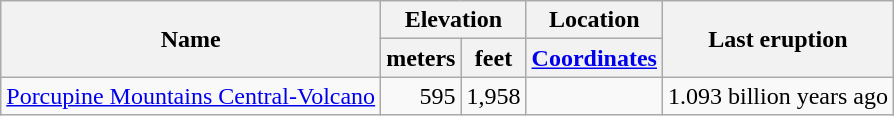<table class="wikitable">
<tr>
<th rowspan="2">Name</th>
<th colspan ="2">Elevation</th>
<th>Location</th>
<th rowspan="2">Last eruption</th>
</tr>
<tr>
<th>meters</th>
<th>feet</th>
<th><a href='#'>Coordinates</a></th>
</tr>
<tr style="text-align:right;">
<td style="text-align:left:"><a href='#'>Porcupine Mountains Central-Volcano</a></td>
<td>595</td>
<td>1,958</td>
<td></td>
<td>1.093 billion years ago</td>
</tr>
</table>
